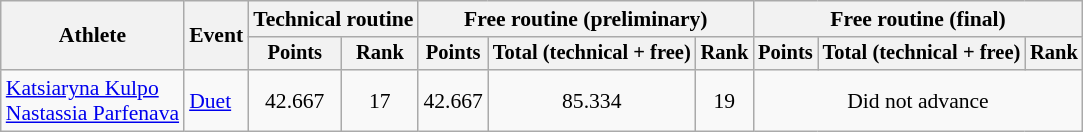<table class="wikitable" style="font-size:90%">
<tr>
<th rowspan="2">Athlete</th>
<th rowspan="2">Event</th>
<th colspan=2>Technical routine</th>
<th colspan=3>Free routine (preliminary)</th>
<th colspan=3>Free routine (final)</th>
</tr>
<tr style="font-size:95%">
<th>Points</th>
<th>Rank</th>
<th>Points</th>
<th>Total (technical + free)</th>
<th>Rank</th>
<th>Points</th>
<th>Total (technical + free)</th>
<th>Rank</th>
</tr>
<tr align=center>
<td align=left><a href='#'>Katsiaryna Kulpo</a><br><a href='#'>Nastassia Parfenava</a></td>
<td align=left><a href='#'>Duet</a></td>
<td>42.667</td>
<td>17</td>
<td>42.667</td>
<td>85.334</td>
<td>19</td>
<td colspan=3>Did not advance</td>
</tr>
</table>
